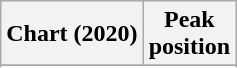<table class="wikitable sortable plainrowheaders" style="text-align:center">
<tr>
<th scope="col">Chart (2020)</th>
<th scope="col">Peak<br>position</th>
</tr>
<tr>
</tr>
<tr>
</tr>
<tr>
</tr>
<tr>
</tr>
<tr>
</tr>
</table>
